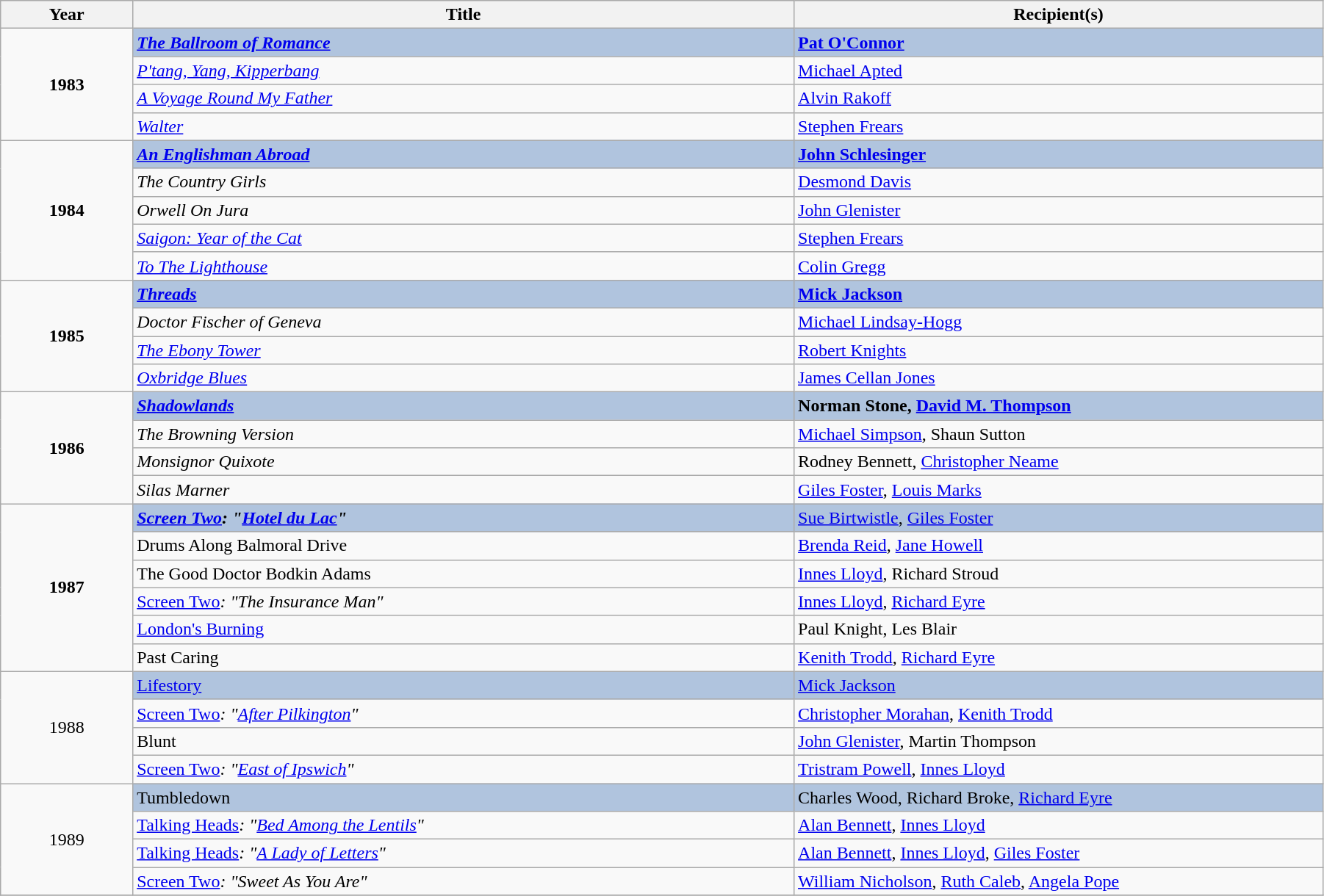<table class="wikitable" width="95%">
<tr>
<th width=5%>Year</th>
<th width=25%><strong>Title</strong></th>
<th width=20%><strong>Recipient(s)</strong></th>
</tr>
<tr>
<td rowspan="4" style="text-align:center;"><strong>1983</strong></td>
<td style="background:#B0C4DE;"><strong><em><a href='#'>The Ballroom of Romance</a></em></strong></td>
<td style="background:#B0C4DE;"><strong><a href='#'>Pat O'Connor</a></strong></td>
</tr>
<tr>
<td><em><a href='#'>P'tang, Yang, Kipperbang</a></em></td>
<td><a href='#'>Michael Apted</a></td>
</tr>
<tr>
<td><em><a href='#'>A Voyage Round My Father</a></em></td>
<td><a href='#'>Alvin Rakoff</a></td>
</tr>
<tr>
<td><em><a href='#'>Walter</a></em></td>
<td><a href='#'>Stephen Frears</a></td>
</tr>
<tr>
<td rowspan="5" style="text-align:center;"><strong>1984</strong></td>
<td style="background:#B0C4DE;"><strong><em><a href='#'>An Englishman Abroad</a></em></strong></td>
<td style="background:#B0C4DE;"><strong><a href='#'>John Schlesinger</a></strong></td>
</tr>
<tr>
<td><em>The Country Girls</em></td>
<td><a href='#'>Desmond Davis</a></td>
</tr>
<tr>
<td><em>Orwell On Jura</em></td>
<td><a href='#'>John Glenister</a></td>
</tr>
<tr>
<td><em><a href='#'>Saigon: Year of the Cat</a></em></td>
<td><a href='#'>Stephen Frears</a></td>
</tr>
<tr>
<td><em><a href='#'>To The Lighthouse</a></em></td>
<td><a href='#'>Colin Gregg</a></td>
</tr>
<tr>
<td rowspan="4" style="text-align:center;"><strong>1985</strong></td>
<td style="background:#B0C4DE;"><strong><em><a href='#'>Threads</a></em></strong></td>
<td style="background:#B0C4DE;"><strong><a href='#'>Mick Jackson</a></strong></td>
</tr>
<tr>
<td><em>Doctor Fischer of Geneva</em></td>
<td><a href='#'>Michael Lindsay-Hogg</a></td>
</tr>
<tr>
<td><em><a href='#'>The Ebony Tower</a></em></td>
<td><a href='#'>Robert Knights</a></td>
</tr>
<tr>
<td><em><a href='#'>Oxbridge Blues</a></em></td>
<td><a href='#'>James Cellan Jones</a></td>
</tr>
<tr>
<td rowspan="4" style="text-align:center;"><strong>1986</strong></td>
<td style="background:#B0C4DE;"><strong><em><a href='#'>Shadowlands</a></em></strong></td>
<td style="background:#B0C4DE;"><strong>Norman Stone, <a href='#'>David M. Thompson</a></strong></td>
</tr>
<tr>
<td><em>The Browning Version</em></td>
<td><a href='#'>Michael Simpson</a>, Shaun Sutton</td>
</tr>
<tr>
<td><em>Monsignor Quixote</em></td>
<td>Rodney Bennett, <a href='#'>Christopher Neame</a></td>
</tr>
<tr>
<td><em>Silas Marner</em></td>
<td><a href='#'>Giles Foster</a>, <a href='#'>Louis Marks</a></td>
</tr>
<tr>
<td rowspan="6" style="text-align:center;"><strong>1987</strong></td>
<td style="background:#B0C4DE;"><strong><em><a href='#'>Screen Two</a><em>: "<a href='#'>Hotel du Lac</a>"<strong></td>
<td style="background:#B0C4DE;"></strong><a href='#'>Sue Birtwistle</a>, <a href='#'>Giles Foster</a><strong></td>
</tr>
<tr>
<td></em>Drums Along Balmoral Drive<em></td>
<td><a href='#'>Brenda Reid</a>, <a href='#'>Jane Howell</a></td>
</tr>
<tr>
<td></em>The Good Doctor Bodkin Adams<em></td>
<td><a href='#'>Innes Lloyd</a>, Richard Stroud</td>
</tr>
<tr>
<td></em><a href='#'>Screen Two</a><em>: "The Insurance Man"</td>
<td><a href='#'>Innes Lloyd</a>, <a href='#'>Richard Eyre</a></td>
</tr>
<tr>
<td></em><a href='#'>London's Burning</a><em></td>
<td>Paul Knight, Les Blair</td>
</tr>
<tr>
<td></em>Past Caring<em></td>
<td><a href='#'>Kenith Trodd</a>, <a href='#'>Richard Eyre</a></td>
</tr>
<tr>
<td rowspan="4" style="text-align:center;"></strong>1988<strong></td>
<td style="background:#B0C4DE;"></em></strong><a href='#'>Lifestory</a><strong><em></td>
<td style="background:#B0C4DE;"></strong><a href='#'>Mick Jackson</a><strong></td>
</tr>
<tr>
<td></em><a href='#'>Screen Two</a><em>: "<a href='#'>After Pilkington</a>"</td>
<td><a href='#'>Christopher Morahan</a>, <a href='#'>Kenith Trodd</a></td>
</tr>
<tr>
<td></em>Blunt<em></td>
<td><a href='#'>John Glenister</a>, Martin Thompson</td>
</tr>
<tr>
<td></em><a href='#'>Screen Two</a><em>: "<a href='#'>East of Ipswich</a>"</td>
<td><a href='#'>Tristram Powell</a>, <a href='#'>Innes Lloyd</a></td>
</tr>
<tr>
<td rowspan="4" style="text-align:center;"></strong>1989<strong></td>
<td style="background:#B0C4DE;"></em></strong>Tumbledown<strong><em></td>
<td style="background:#B0C4DE;"></strong>Charles Wood, Richard Broke, <a href='#'>Richard Eyre</a><strong></td>
</tr>
<tr>
<td></em><a href='#'>Talking Heads</a><em>: "<a href='#'>Bed Among the Lentils</a>"</td>
<td><a href='#'>Alan Bennett</a>, <a href='#'>Innes Lloyd</a></td>
</tr>
<tr>
<td></em><a href='#'>Talking Heads</a><em>: "<a href='#'>A Lady of Letters</a>"</td>
<td><a href='#'>Alan Bennett</a>, <a href='#'>Innes Lloyd</a>, <a href='#'>Giles Foster</a></td>
</tr>
<tr>
<td></em><a href='#'>Screen Two</a><em>: "Sweet As You Are"</td>
<td><a href='#'>William Nicholson</a>, <a href='#'>Ruth Caleb</a>, <a href='#'>Angela Pope</a></td>
</tr>
<tr>
</tr>
</table>
